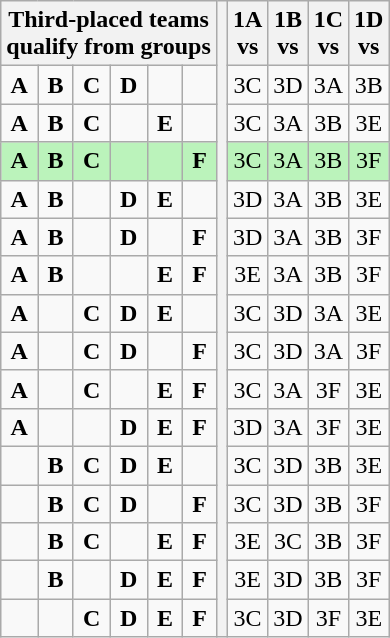<table class="wikitable" style="text-align:center; <includeonly>font-size:85%;</includeonly>">
<tr>
<th colspan=6>Third-placed teams<br>qualify from groups</th>
<th rowspan=16></th>
<th>1A<br>vs</th>
<th>1B<br>vs</th>
<th>1C<br>vs</th>
<th>1D<br>vs</th>
</tr>
<tr>
<td><strong>A</strong></td>
<td><strong>B</strong></td>
<td><strong>C</strong></td>
<td><strong>D</strong></td>
<td></td>
<td></td>
<td>3C</td>
<td>3D</td>
<td>3A</td>
<td>3B</td>
</tr>
<tr>
<td><strong>A</strong></td>
<td><strong>B</strong></td>
<td><strong>C</strong></td>
<td></td>
<td><strong>E</strong></td>
<td></td>
<td>3C</td>
<td>3A</td>
<td>3B</td>
<td>3E</td>
</tr>
<tr bgcolor=#BBF3BB>
<td><strong>A</strong></td>
<td><strong>B</strong></td>
<td><strong>C</strong></td>
<td></td>
<td></td>
<td><strong>F</strong></td>
<td>3C</td>
<td>3A</td>
<td>3B</td>
<td>3F</td>
</tr>
<tr>
<td><strong>A</strong></td>
<td><strong>B</strong></td>
<td></td>
<td><strong>D</strong></td>
<td><strong>E</strong></td>
<td></td>
<td>3D</td>
<td>3A</td>
<td>3B</td>
<td>3E</td>
</tr>
<tr>
<td><strong>A</strong></td>
<td><strong>B</strong></td>
<td></td>
<td><strong>D</strong></td>
<td></td>
<td><strong>F</strong></td>
<td>3D</td>
<td>3A</td>
<td>3B</td>
<td>3F</td>
</tr>
<tr>
<td><strong>A</strong></td>
<td><strong>B</strong></td>
<td></td>
<td></td>
<td><strong>E</strong></td>
<td><strong>F</strong></td>
<td>3E</td>
<td>3A</td>
<td>3B</td>
<td>3F</td>
</tr>
<tr>
<td><strong>A</strong></td>
<td></td>
<td><strong>C</strong></td>
<td><strong>D</strong></td>
<td><strong>E</strong></td>
<td></td>
<td>3C</td>
<td>3D</td>
<td>3A</td>
<td>3E</td>
</tr>
<tr>
<td><strong>A</strong></td>
<td></td>
<td><strong>C</strong></td>
<td><strong>D</strong></td>
<td></td>
<td><strong>F</strong></td>
<td>3C</td>
<td>3D</td>
<td>3A</td>
<td>3F</td>
</tr>
<tr>
<td><strong>A</strong></td>
<td></td>
<td><strong>C</strong></td>
<td></td>
<td><strong>E</strong></td>
<td><strong>F</strong></td>
<td>3C</td>
<td>3A</td>
<td>3F</td>
<td>3E</td>
</tr>
<tr>
<td><strong>A</strong></td>
<td></td>
<td></td>
<td><strong>D</strong></td>
<td><strong>E</strong></td>
<td><strong>F</strong></td>
<td>3D</td>
<td>3A</td>
<td>3F</td>
<td>3E</td>
</tr>
<tr>
<td></td>
<td><strong>B</strong></td>
<td><strong>C</strong></td>
<td><strong>D</strong></td>
<td><strong>E</strong></td>
<td></td>
<td>3C</td>
<td>3D</td>
<td>3B</td>
<td>3E</td>
</tr>
<tr>
<td></td>
<td><strong>B</strong></td>
<td><strong>C</strong></td>
<td><strong>D</strong></td>
<td></td>
<td><strong>F</strong></td>
<td>3C</td>
<td>3D</td>
<td>3B</td>
<td>3F</td>
</tr>
<tr>
<td></td>
<td><strong>B</strong></td>
<td><strong>C</strong></td>
<td></td>
<td><strong>E</strong></td>
<td><strong>F</strong></td>
<td>3E</td>
<td>3C</td>
<td>3B</td>
<td>3F</td>
</tr>
<tr>
<td></td>
<td><strong>B</strong></td>
<td></td>
<td><strong>D</strong></td>
<td><strong>E</strong></td>
<td><strong>F</strong></td>
<td>3E</td>
<td>3D</td>
<td>3B</td>
<td>3F</td>
</tr>
<tr>
<td></td>
<td></td>
<td><strong>C</strong></td>
<td><strong>D</strong></td>
<td><strong>E</strong></td>
<td><strong>F</strong></td>
<td>3C</td>
<td>3D</td>
<td>3F</td>
<td>3E</td>
</tr>
</table>
